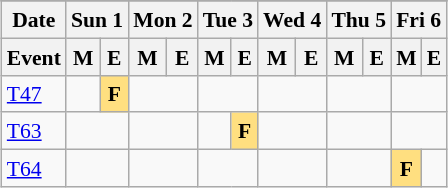<table class="wikitable" style="margin:0.5em auto; font-size:90%; line-height:1.25em;">
<tr align="center">
</tr>
<tr>
<th>Date</th>
<th colspan="2">Sun 1</th>
<th colspan="2">Mon 2</th>
<th colspan="2">Tue 3</th>
<th colspan="2">Wed 4</th>
<th colspan="2">Thu 5</th>
<th colspan="2">Fri 6</th>
</tr>
<tr>
<th>Event</th>
<th>M</th>
<th>E</th>
<th>M</th>
<th>E</th>
<th>M</th>
<th>E</th>
<th>M</th>
<th>E</th>
<th>M</th>
<th>E</th>
<th>M</th>
<th>E</th>
</tr>
<tr align="center">
<td align="left"><a href='#'>T47</a></td>
<td></td>
<td bgcolor="#FFDF80"><strong>F</strong></td>
<td colspan="2"></td>
<td colspan="2"></td>
<td colspan="2"></td>
<td colspan="2"></td>
<td colspan="2"></td>
</tr>
<tr align="center">
<td align="left"><a href='#'>T63</a></td>
<td colspan="2"></td>
<td colspan="2"></td>
<td></td>
<td bgcolor="#FFDF80"><strong>F</strong></td>
<td colspan="2"></td>
<td colspan="2"></td>
<td colspan="2"></td>
</tr>
<tr align="center">
<td align="left"><a href='#'>T64</a></td>
<td colspan="2"></td>
<td colspan="2"></td>
<td colspan="2"></td>
<td colspan="2"></td>
<td colspan="2"></td>
<td bgcolor="#FFDF80"><strong>F</strong></td>
<td></td>
</tr>
</table>
